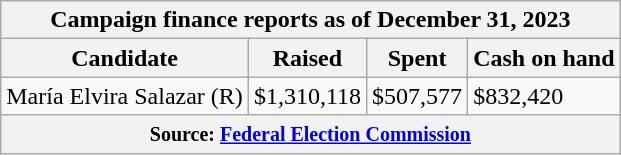<table class="wikitable sortable">
<tr>
<th colspan=4>Campaign finance reports as of December 31, 2023</th>
</tr>
<tr style="text-align:center;">
<th>Candidate</th>
<th>Raised</th>
<th>Spent</th>
<th>Cash on hand</th>
</tr>
<tr>
<td>María Elvira Salazar (R)</td>
<td>$1,310,118</td>
<td>$507,577</td>
<td>$832,420</td>
</tr>
<tr>
<th colspan="4"><small>Source: <a href='#'>Federal Election Commission</a></small></th>
</tr>
</table>
